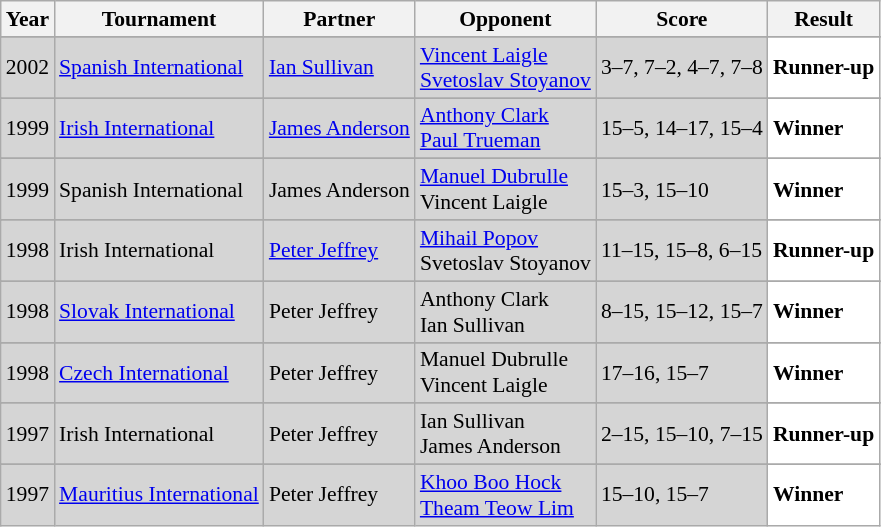<table class="sortable wikitable" style="font-size: 90%;">
<tr>
<th>Year</th>
<th>Tournament</th>
<th>Partner</th>
<th>Opponent</th>
<th>Score</th>
<th>Result</th>
</tr>
<tr>
</tr>
<tr style="background:#D5D5D5">
<td align="center">2002</td>
<td align="left"><a href='#'>Spanish International</a></td>
<td align="left"> <a href='#'>Ian Sullivan</a></td>
<td align="left"> <a href='#'>Vincent Laigle</a> <br>  <a href='#'>Svetoslav Stoyanov</a></td>
<td align="left">3–7, 7–2, 4–7, 7–8</td>
<td style="text-align:left; background:white"> <strong>Runner-up</strong></td>
</tr>
<tr>
</tr>
<tr style="background:#D5D5D5">
<td align="center">1999</td>
<td align="left"><a href='#'>Irish International</a></td>
<td align="left"> <a href='#'>James Anderson</a></td>
<td align="left"> <a href='#'>Anthony Clark</a> <br>  <a href='#'>Paul Trueman</a></td>
<td align="left">15–5, 14–17, 15–4</td>
<td style="text-align:left; background:white"> <strong>Winner</strong></td>
</tr>
<tr>
</tr>
<tr style="background:#D5D5D5">
<td align="center">1999</td>
<td align="left">Spanish International</td>
<td align="left"> James Anderson</td>
<td align="left"> <a href='#'>Manuel Dubrulle</a> <br>  Vincent Laigle</td>
<td align="left">15–3, 15–10</td>
<td style="text-align:left; background:white"> <strong>Winner</strong></td>
</tr>
<tr>
</tr>
<tr style="background:#D5D5D5">
<td align="center">1998</td>
<td align="left">Irish International</td>
<td align="left"> <a href='#'>Peter Jeffrey</a></td>
<td align="left"> <a href='#'>Mihail Popov</a> <br>  Svetoslav Stoyanov</td>
<td align="left">11–15, 15–8, 6–15</td>
<td style="text-align:left; background:white"> <strong>Runner-up</strong></td>
</tr>
<tr>
</tr>
<tr style="background:#D5D5D5">
<td align="center">1998</td>
<td align="left"><a href='#'>Slovak International</a></td>
<td align="left"> Peter Jeffrey</td>
<td align="left"> Anthony Clark <br>  Ian Sullivan</td>
<td align="left">8–15, 15–12, 15–7</td>
<td style="text-align:left; background:white"> <strong>Winner</strong></td>
</tr>
<tr>
</tr>
<tr style="background:#D5D5D5">
<td align="center">1998</td>
<td align="left"><a href='#'>Czech International</a></td>
<td align="left"> Peter Jeffrey</td>
<td align="left"> Manuel Dubrulle <br>  Vincent Laigle</td>
<td align="left">17–16, 15–7</td>
<td style="text-align:left; background:white"> <strong>Winner</strong></td>
</tr>
<tr>
</tr>
<tr style="background:#D5D5D5">
<td align="center">1997</td>
<td align="left">Irish International</td>
<td align="left"> Peter Jeffrey</td>
<td align="left"> Ian Sullivan <br>  James Anderson</td>
<td align="left">2–15, 15–10, 7–15</td>
<td style="text-align:left; background:white"> <strong>Runner-up</strong></td>
</tr>
<tr>
</tr>
<tr style="background:#D5D5D5">
<td align="center">1997</td>
<td align="left"><a href='#'>Mauritius International</a></td>
<td align="left"> Peter Jeffrey</td>
<td align="left"> <a href='#'>Khoo Boo Hock</a> <br>  <a href='#'>Theam Teow Lim</a></td>
<td align="left">15–10, 15–7</td>
<td style="text-align:left; background:white"> <strong>Winner</strong></td>
</tr>
</table>
